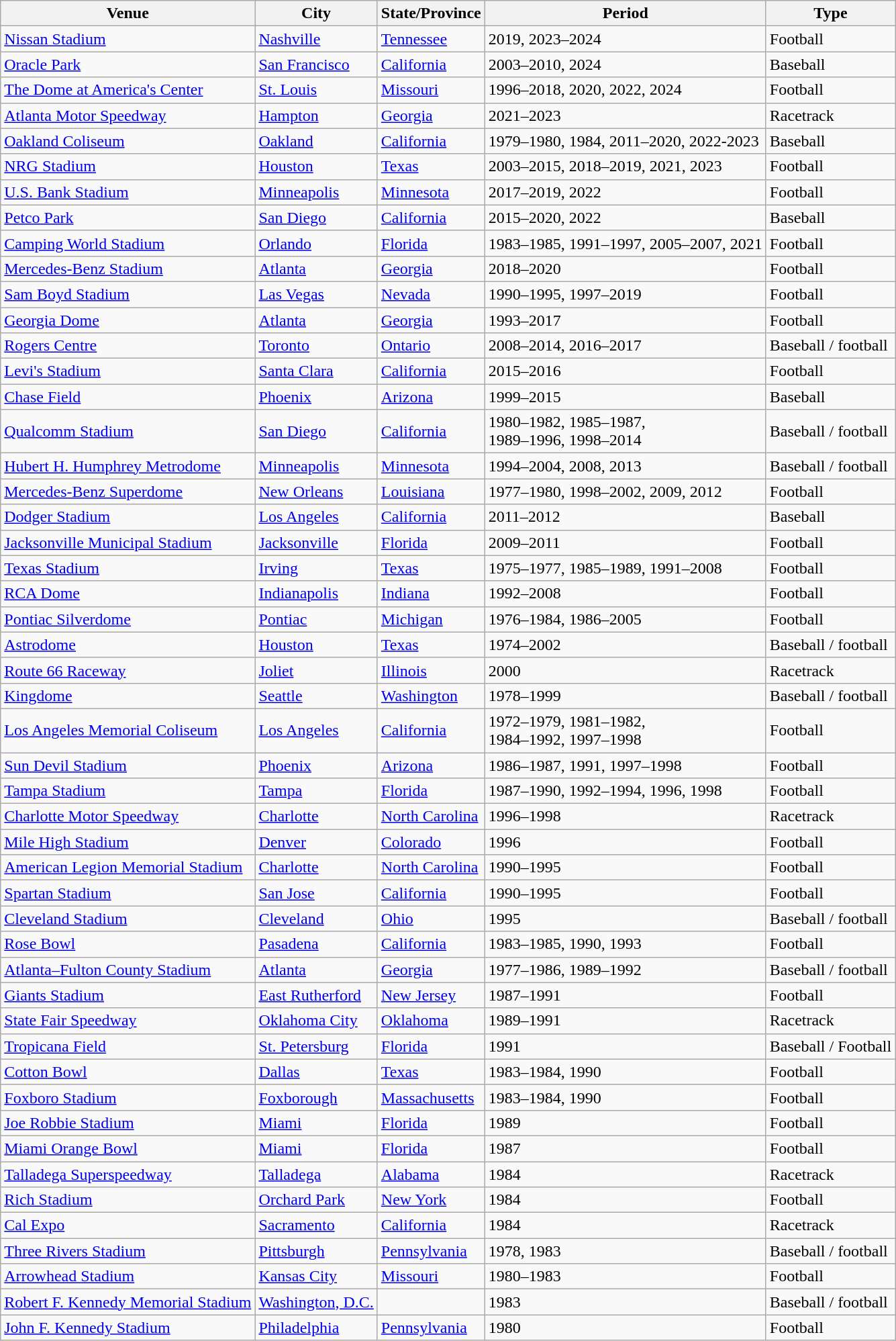<table class="wikitable sortable">
<tr>
<th>Venue</th>
<th>City</th>
<th>State/Province</th>
<th>Period</th>
<th>Type</th>
</tr>
<tr>
<td><a href='#'>Nissan Stadium</a></td>
<td><a href='#'>Nashville</a></td>
<td><a href='#'>Tennessee</a></td>
<td>2019, 2023–2024</td>
<td>Football</td>
</tr>
<tr>
<td><a href='#'>Oracle Park</a></td>
<td><a href='#'>San Francisco</a></td>
<td><a href='#'>California</a></td>
<td>2003–2010, 2024</td>
<td>Baseball</td>
</tr>
<tr>
<td><a href='#'>The Dome at America's Center</a></td>
<td><a href='#'>St. Louis</a></td>
<td><a href='#'>Missouri</a></td>
<td>1996–2018, 2020, 2022, 2024</td>
<td>Football</td>
</tr>
<tr>
<td><a href='#'>Atlanta Motor Speedway</a></td>
<td><a href='#'>Hampton</a></td>
<td><a href='#'>Georgia</a></td>
<td>2021–2023</td>
<td>Racetrack</td>
</tr>
<tr>
<td><a href='#'>Oakland Coliseum</a></td>
<td><a href='#'>Oakland</a></td>
<td><a href='#'>California</a></td>
<td>1979–1980, 1984, 2011–2020, 2022-2023</td>
<td>Baseball</td>
</tr>
<tr>
<td><a href='#'>NRG Stadium</a></td>
<td><a href='#'>Houston</a></td>
<td><a href='#'>Texas</a></td>
<td>2003–2015, 2018–2019, 2021, 2023</td>
<td>Football</td>
</tr>
<tr>
<td><a href='#'>U.S. Bank Stadium</a></td>
<td><a href='#'>Minneapolis</a></td>
<td><a href='#'>Minnesota</a></td>
<td>2017–2019, 2022</td>
<td>Football</td>
</tr>
<tr>
<td><a href='#'>Petco Park</a></td>
<td><a href='#'>San Diego</a></td>
<td><a href='#'>California</a></td>
<td>2015–2020, 2022</td>
<td>Baseball</td>
</tr>
<tr>
<td><a href='#'>Camping World Stadium</a></td>
<td><a href='#'>Orlando</a></td>
<td><a href='#'>Florida</a></td>
<td>1983–1985, 1991–1997, 2005–2007, 2021</td>
<td>Football</td>
</tr>
<tr>
<td><a href='#'>Mercedes-Benz Stadium</a></td>
<td><a href='#'>Atlanta</a></td>
<td><a href='#'>Georgia</a></td>
<td>2018–2020</td>
<td>Football</td>
</tr>
<tr>
<td><a href='#'>Sam Boyd Stadium</a></td>
<td><a href='#'>Las Vegas</a></td>
<td><a href='#'>Nevada</a></td>
<td>1990–1995, 1997–2019</td>
<td>Football</td>
</tr>
<tr>
<td><a href='#'>Georgia Dome</a></td>
<td><a href='#'>Atlanta</a></td>
<td><a href='#'>Georgia</a></td>
<td>1993–2017</td>
<td>Football</td>
</tr>
<tr>
<td><a href='#'>Rogers Centre</a></td>
<td><a href='#'>Toronto</a></td>
<td><a href='#'>Ontario</a></td>
<td>2008–2014, 2016–2017</td>
<td>Baseball / football</td>
</tr>
<tr>
<td><a href='#'>Levi's Stadium</a></td>
<td><a href='#'>Santa Clara</a></td>
<td><a href='#'>California</a></td>
<td>2015–2016</td>
<td>Football</td>
</tr>
<tr>
<td><a href='#'>Chase Field</a></td>
<td><a href='#'>Phoenix</a></td>
<td><a href='#'>Arizona</a></td>
<td>1999–2015</td>
<td>Baseball</td>
</tr>
<tr>
<td><a href='#'>Qualcomm Stadium</a></td>
<td><a href='#'>San Diego</a></td>
<td><a href='#'>California</a></td>
<td>1980–1982, 1985–1987, <br> 1989–1996, 1998–2014</td>
<td>Baseball / football</td>
</tr>
<tr>
<td><a href='#'>Hubert H. Humphrey Metrodome</a></td>
<td><a href='#'>Minneapolis</a></td>
<td><a href='#'>Minnesota</a></td>
<td>1994–2004, 2008, 2013</td>
<td>Baseball / football</td>
</tr>
<tr>
<td><a href='#'>Mercedes-Benz Superdome</a></td>
<td><a href='#'>New Orleans</a></td>
<td><a href='#'>Louisiana</a></td>
<td>1977–1980, 1998–2002, 2009, 2012</td>
<td>Football</td>
</tr>
<tr>
<td><a href='#'>Dodger Stadium</a></td>
<td><a href='#'>Los Angeles</a></td>
<td><a href='#'>California</a></td>
<td>2011–2012</td>
<td>Baseball</td>
</tr>
<tr>
<td><a href='#'>Jacksonville Municipal Stadium</a></td>
<td><a href='#'>Jacksonville</a></td>
<td><a href='#'>Florida</a></td>
<td>2009–2011</td>
<td>Football</td>
</tr>
<tr>
<td><a href='#'>Texas Stadium</a></td>
<td><a href='#'>Irving</a></td>
<td><a href='#'>Texas</a></td>
<td>1975–1977, 1985–1989, 1991–2008</td>
<td>Football</td>
</tr>
<tr>
<td><a href='#'>RCA Dome</a></td>
<td><a href='#'>Indianapolis</a></td>
<td><a href='#'>Indiana</a></td>
<td>1992–2008</td>
<td>Football</td>
</tr>
<tr>
<td><a href='#'>Pontiac Silverdome</a></td>
<td><a href='#'>Pontiac</a></td>
<td><a href='#'>Michigan</a></td>
<td>1976–1984, 1986–2005</td>
<td>Football</td>
</tr>
<tr>
<td><a href='#'>Astrodome</a></td>
<td><a href='#'>Houston</a></td>
<td><a href='#'>Texas</a></td>
<td>1974–2002</td>
<td>Baseball / football</td>
</tr>
<tr>
<td><a href='#'>Route 66 Raceway</a></td>
<td><a href='#'>Joliet</a></td>
<td><a href='#'>Illinois</a></td>
<td>2000</td>
<td>Racetrack</td>
</tr>
<tr>
<td><a href='#'>Kingdome</a></td>
<td><a href='#'>Seattle</a></td>
<td><a href='#'>Washington</a></td>
<td>1978–1999</td>
<td>Baseball / football</td>
</tr>
<tr>
<td><a href='#'>Los Angeles Memorial Coliseum</a></td>
<td><a href='#'>Los Angeles</a></td>
<td><a href='#'>California</a></td>
<td>1972–1979, 1981–1982, <br> 1984–1992, 1997–1998</td>
<td>Football</td>
</tr>
<tr>
<td><a href='#'>Sun Devil Stadium</a></td>
<td><a href='#'>Phoenix</a></td>
<td><a href='#'>Arizona</a></td>
<td>1986–1987, 1991, 1997–1998</td>
<td>Football</td>
</tr>
<tr>
<td><a href='#'>Tampa Stadium</a></td>
<td><a href='#'>Tampa</a></td>
<td><a href='#'>Florida</a></td>
<td>1987–1990, 1992–1994, 1996, 1998</td>
<td>Football</td>
</tr>
<tr>
<td><a href='#'>Charlotte Motor Speedway</a></td>
<td><a href='#'>Charlotte</a></td>
<td><a href='#'>North Carolina</a></td>
<td>1996–1998</td>
<td>Racetrack</td>
</tr>
<tr>
<td><a href='#'>Mile High Stadium</a></td>
<td><a href='#'>Denver</a></td>
<td><a href='#'>Colorado</a></td>
<td>1996</td>
<td>Football</td>
</tr>
<tr>
<td><a href='#'>American Legion Memorial Stadium</a></td>
<td><a href='#'>Charlotte</a></td>
<td><a href='#'>North Carolina</a></td>
<td>1990–1995</td>
<td>Football</td>
</tr>
<tr>
<td><a href='#'>Spartan Stadium</a></td>
<td><a href='#'>San Jose</a></td>
<td><a href='#'>California</a></td>
<td>1990–1995</td>
<td>Football</td>
</tr>
<tr>
<td><a href='#'>Cleveland Stadium</a></td>
<td><a href='#'>Cleveland</a></td>
<td><a href='#'>Ohio</a></td>
<td>1995</td>
<td>Baseball / football</td>
</tr>
<tr>
<td><a href='#'>Rose Bowl</a></td>
<td><a href='#'>Pasadena</a></td>
<td><a href='#'>California</a></td>
<td>1983–1985, 1990, 1993</td>
<td>Football</td>
</tr>
<tr>
<td><a href='#'>Atlanta–Fulton County Stadium</a></td>
<td><a href='#'>Atlanta</a></td>
<td><a href='#'>Georgia</a></td>
<td>1977–1986, 1989–1992</td>
<td>Baseball / football</td>
</tr>
<tr>
<td><a href='#'>Giants Stadium</a></td>
<td><a href='#'>East Rutherford</a></td>
<td><a href='#'>New Jersey</a></td>
<td>1987–1991</td>
<td>Football</td>
</tr>
<tr>
<td><a href='#'>State Fair Speedway</a></td>
<td><a href='#'>Oklahoma City</a></td>
<td><a href='#'>Oklahoma</a></td>
<td>1989–1991</td>
<td>Racetrack</td>
</tr>
<tr>
<td><a href='#'>Tropicana Field</a></td>
<td><a href='#'>St. Petersburg</a></td>
<td><a href='#'>Florida</a></td>
<td>1991</td>
<td>Baseball / Football</td>
</tr>
<tr>
<td><a href='#'>Cotton Bowl</a></td>
<td><a href='#'>Dallas</a></td>
<td><a href='#'>Texas</a></td>
<td>1983–1984, 1990</td>
<td>Football</td>
</tr>
<tr>
<td><a href='#'>Foxboro Stadium</a></td>
<td><a href='#'>Foxborough</a></td>
<td><a href='#'>Massachusetts</a></td>
<td>1983–1984, 1990</td>
<td>Football</td>
</tr>
<tr>
<td><a href='#'>Joe Robbie Stadium</a></td>
<td><a href='#'>Miami</a></td>
<td><a href='#'>Florida</a></td>
<td>1989</td>
<td>Football</td>
</tr>
<tr>
<td><a href='#'>Miami Orange Bowl</a></td>
<td><a href='#'>Miami</a></td>
<td><a href='#'>Florida</a></td>
<td>1987</td>
<td>Football</td>
</tr>
<tr>
<td><a href='#'>Talladega Superspeedway</a></td>
<td><a href='#'>Talladega</a></td>
<td><a href='#'>Alabama</a></td>
<td>1984</td>
<td>Racetrack</td>
</tr>
<tr>
<td><a href='#'>Rich Stadium</a></td>
<td><a href='#'>Orchard Park</a></td>
<td><a href='#'>New York</a></td>
<td>1984</td>
<td>Football</td>
</tr>
<tr>
<td><a href='#'>Cal Expo</a></td>
<td><a href='#'>Sacramento</a></td>
<td><a href='#'>California</a></td>
<td>1984</td>
<td>Racetrack</td>
</tr>
<tr>
<td><a href='#'>Three Rivers Stadium</a></td>
<td><a href='#'>Pittsburgh</a></td>
<td><a href='#'>Pennsylvania</a></td>
<td>1978, 1983</td>
<td>Baseball / football</td>
</tr>
<tr>
<td><a href='#'>Arrowhead Stadium</a></td>
<td><a href='#'>Kansas City</a></td>
<td><a href='#'>Missouri</a></td>
<td>1980–1983</td>
<td>Football</td>
</tr>
<tr>
<td><a href='#'>Robert F. Kennedy Memorial Stadium</a></td>
<td><a href='#'>Washington, D.C.</a></td>
<td></td>
<td>1983</td>
<td>Baseball / football</td>
</tr>
<tr>
<td><a href='#'>John F. Kennedy Stadium</a></td>
<td><a href='#'>Philadelphia</a></td>
<td><a href='#'>Pennsylvania</a></td>
<td>1980</td>
<td>Football</td>
</tr>
</table>
